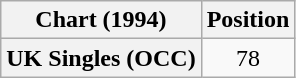<table class="wikitable plainrowheaders" style="text-align:center">
<tr>
<th>Chart (1994)</th>
<th>Position</th>
</tr>
<tr>
<th scope="row">UK Singles (OCC)</th>
<td>78</td>
</tr>
</table>
